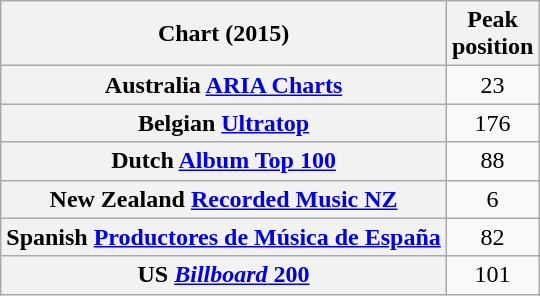<table class="wikitable sortable plainrowheaders">
<tr>
<th scope="col">Chart (2015)</th>
<th scope="col">Peak<br>position</th>
</tr>
<tr>
<th scope="row">Australia <a href='#'>ARIA Charts</a></th>
<td align="center">23</td>
</tr>
<tr>
<th scope="row">Belgian <a href='#'>Ultratop</a></th>
<td style="text-align:center;">176</td>
</tr>
<tr>
<th scope="row">Dutch <a href='#'>Album Top 100</a></th>
<td style="text-align:center;">88</td>
</tr>
<tr>
<th scope="row">New Zealand <a href='#'>Recorded Music NZ</a></th>
<td align="center">6</td>
</tr>
<tr>
<th scope="row">Spanish <a href='#'>Productores de Música de España</a></th>
<td style="text-align:center;">82</td>
</tr>
<tr>
<th scope="row">US <a href='#'><em>Billboard</em> 200</a></th>
<td style="text-align:center;">101</td>
</tr>
</table>
